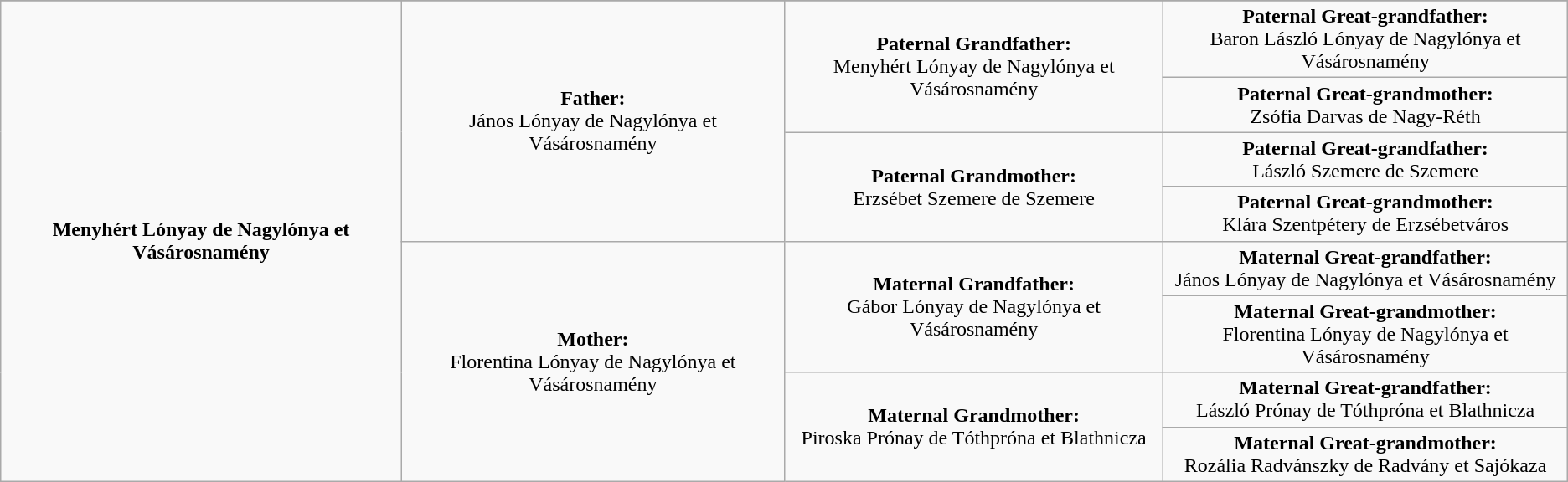<table class="wikitable">
<tr>
</tr>
<tr>
<td rowspan="8" align="center"><strong>Menyhért Lónyay de Nagylónya et Vásárosnamény</strong></td>
<td rowspan="4" align="center"><strong>Father:</strong><br>János Lónyay de Nagylónya et Vásárosnamény</td>
<td rowspan="2" align="center"><strong>Paternal Grandfather:</strong><br>Menyhért Lónyay de Nagylónya et Vásárosnamény</td>
<td align="center"><strong>Paternal Great-grandfather:</strong><br>Baron László Lónyay de Nagylónya et Vásárosnamény</td>
</tr>
<tr>
<td align="center"><strong>Paternal Great-grandmother:</strong><br>Zsófia Darvas de Nagy-Réth</td>
</tr>
<tr>
<td rowspan="2" align="center"><strong>Paternal Grandmother:</strong><br>Erzsébet Szemere de Szemere</td>
<td align="center"><strong>Paternal Great-grandfather:</strong><br>László Szemere de Szemere</td>
</tr>
<tr>
<td align="center"><strong>Paternal Great-grandmother:</strong><br>Klára Szentpétery de Erzsébetváros</td>
</tr>
<tr>
<td rowspan="4" align="center"><strong>Mother:</strong><br>Florentina Lónyay de Nagylónya et Vásárosnamény</td>
<td rowspan="2" align="center"><strong>Maternal Grandfather:</strong><br>Gábor Lónyay de Nagylónya et Vásárosnamény</td>
<td align="center"><strong>Maternal Great-grandfather:</strong><br>János Lónyay de Nagylónya et Vásárosnamény</td>
</tr>
<tr>
<td align="center"><strong>Maternal Great-grandmother:</strong><br>Florentina Lónyay de Nagylónya et Vásárosnamény</td>
</tr>
<tr>
<td rowspan="2" align="center"><strong>Maternal Grandmother:</strong><br>Piroska Prónay de Tóthpróna et Blathnicza</td>
<td align="center"><strong>Maternal Great-grandfather:</strong><br>László Prónay de Tóthpróna et Blathnicza</td>
</tr>
<tr>
<td align="center"><strong>Maternal Great-grandmother:</strong><br>Rozália Radvánszky de Radvány et Sajókaza</td>
</tr>
</table>
